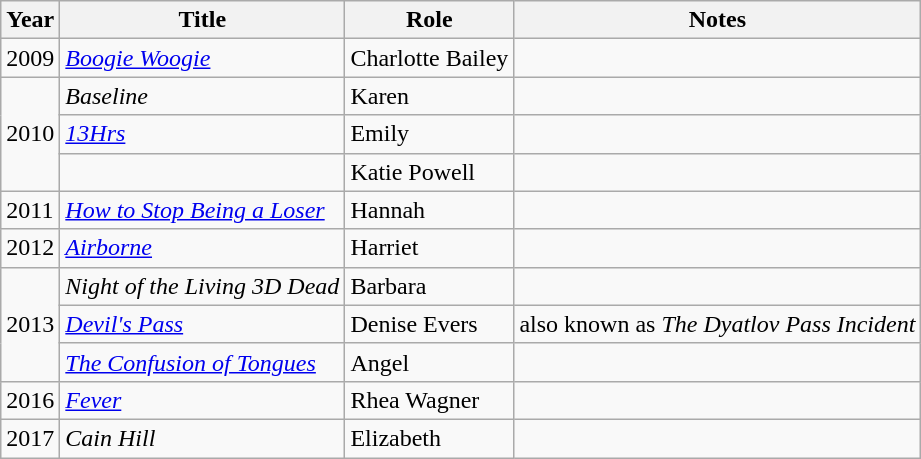<table class="wikitable sortable">
<tr>
<th>Year</th>
<th>Title</th>
<th>Role</th>
<th class="unsortable">Notes</th>
</tr>
<tr>
<td>2009</td>
<td><em><a href='#'>Boogie Woogie</a></em></td>
<td>Charlotte Bailey</td>
<td></td>
</tr>
<tr>
<td rowspan="3">2010</td>
<td><em>Baseline</em></td>
<td>Karen</td>
<td></td>
</tr>
<tr>
<td><em><a href='#'>13Hrs</a></em></td>
<td>Emily</td>
<td></td>
</tr>
<tr>
<td><em></em></td>
<td>Katie Powell</td>
<td></td>
</tr>
<tr>
<td>2011</td>
<td><em><a href='#'>How to Stop Being a Loser</a></em></td>
<td>Hannah</td>
<td></td>
</tr>
<tr>
<td>2012</td>
<td><em><a href='#'>Airborne</a></em></td>
<td>Harriet</td>
<td></td>
</tr>
<tr>
<td rowspan="3">2013</td>
<td><em>Night of the Living 3D Dead</em></td>
<td>Barbara</td>
<td></td>
</tr>
<tr>
<td><em><a href='#'>Devil's Pass</a></em></td>
<td>Denise Evers</td>
<td>also known as <em>The Dyatlov Pass Incident</em></td>
</tr>
<tr>
<td><em><a href='#'>The Confusion of Tongues</a></em></td>
<td>Angel</td>
<td></td>
</tr>
<tr>
<td>2016</td>
<td><em><a href='#'>Fever</a></em></td>
<td>Rhea Wagner</td>
<td></td>
</tr>
<tr>
<td>2017</td>
<td><em>Cain Hill</em></td>
<td>Elizabeth</td>
<td></td>
</tr>
</table>
